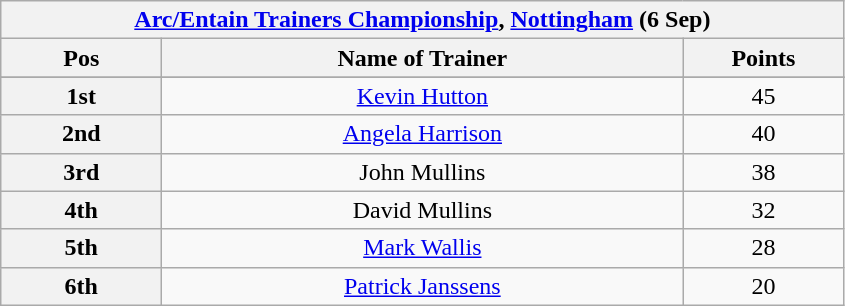<table class="wikitable">
<tr>
<th colspan="3"><a href='#'>Arc/Entain Trainers Championship</a>, <a href='#'>Nottingham</a> (6 Sep)</th>
</tr>
<tr>
<th width=100>Pos</th>
<th width=340>Name of Trainer</th>
<th width=100>Points</th>
</tr>
<tr>
</tr>
<tr align=center>
<th>1st</th>
<td><a href='#'>Kevin Hutton</a></td>
<td>45</td>
</tr>
<tr align=center>
<th>2nd</th>
<td><a href='#'>Angela Harrison</a></td>
<td>40</td>
</tr>
<tr align=center>
<th>3rd</th>
<td>John Mullins</td>
<td>38</td>
</tr>
<tr align=center>
<th>4th</th>
<td>David Mullins</td>
<td>32</td>
</tr>
<tr align=center>
<th>5th</th>
<td><a href='#'>Mark Wallis</a></td>
<td>28</td>
</tr>
<tr align=center>
<th>6th</th>
<td><a href='#'>Patrick Janssens</a></td>
<td>20</td>
</tr>
</table>
